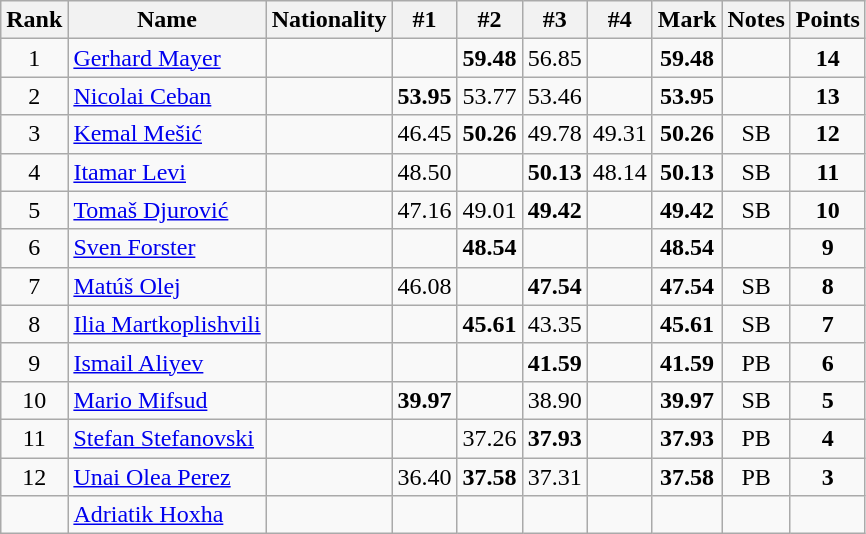<table class="wikitable sortable" style="text-align:center">
<tr>
<th>Rank</th>
<th>Name</th>
<th>Nationality</th>
<th>#1</th>
<th>#2</th>
<th>#3</th>
<th>#4</th>
<th>Mark</th>
<th>Notes</th>
<th>Points</th>
</tr>
<tr>
<td>1</td>
<td align=left><a href='#'>Gerhard Mayer</a></td>
<td align=left></td>
<td></td>
<td><strong>59.48</strong></td>
<td>56.85</td>
<td></td>
<td><strong>59.48</strong></td>
<td></td>
<td><strong>14</strong></td>
</tr>
<tr>
<td>2</td>
<td align=left><a href='#'>Nicolai Ceban</a></td>
<td align=left></td>
<td><strong>53.95</strong></td>
<td>53.77</td>
<td>53.46</td>
<td></td>
<td><strong>53.95</strong></td>
<td></td>
<td><strong>13</strong></td>
</tr>
<tr>
<td>3</td>
<td align=left><a href='#'>Kemal Mešić</a></td>
<td align=left></td>
<td>46.45</td>
<td><strong>50.26</strong></td>
<td>49.78</td>
<td>49.31</td>
<td><strong>50.26</strong></td>
<td>SB</td>
<td><strong>12</strong></td>
</tr>
<tr>
<td>4</td>
<td align=left><a href='#'>Itamar Levi</a></td>
<td align=left></td>
<td>48.50</td>
<td></td>
<td><strong>50.13</strong></td>
<td>48.14</td>
<td><strong>50.13</strong></td>
<td>SB</td>
<td><strong>11</strong></td>
</tr>
<tr>
<td>5</td>
<td align=left><a href='#'>Tomaš Djurović</a></td>
<td align=left></td>
<td>47.16</td>
<td>49.01</td>
<td><strong>49.42</strong></td>
<td></td>
<td><strong>49.42</strong></td>
<td>SB</td>
<td><strong>10</strong></td>
</tr>
<tr>
<td>6</td>
<td align=left><a href='#'>Sven Forster</a></td>
<td align=left></td>
<td></td>
<td><strong>48.54</strong></td>
<td></td>
<td></td>
<td><strong>48.54</strong></td>
<td></td>
<td><strong>9</strong></td>
</tr>
<tr>
<td>7</td>
<td align=left><a href='#'>Matúš Olej</a></td>
<td align=left></td>
<td>46.08</td>
<td></td>
<td><strong>47.54</strong></td>
<td></td>
<td><strong>47.54</strong></td>
<td>SB</td>
<td><strong>8</strong></td>
</tr>
<tr>
<td>8</td>
<td align=left><a href='#'>Ilia Martkoplishvili</a></td>
<td align=left></td>
<td></td>
<td><strong>45.61</strong></td>
<td>43.35</td>
<td></td>
<td><strong>45.61</strong></td>
<td>SB</td>
<td><strong>7</strong></td>
</tr>
<tr>
<td>9</td>
<td align=left><a href='#'>Ismail Aliyev</a></td>
<td align=left></td>
<td></td>
<td></td>
<td><strong>41.59</strong></td>
<td></td>
<td><strong>41.59</strong></td>
<td>PB</td>
<td><strong>6</strong></td>
</tr>
<tr>
<td>10</td>
<td align=left><a href='#'>Mario Mifsud</a></td>
<td align=left></td>
<td><strong>39.97</strong></td>
<td></td>
<td>38.90</td>
<td></td>
<td><strong>39.97</strong></td>
<td>SB</td>
<td><strong>5</strong></td>
</tr>
<tr>
<td>11</td>
<td align=left><a href='#'>Stefan Stefanovski</a></td>
<td align=left></td>
<td></td>
<td>37.26</td>
<td><strong>37.93</strong></td>
<td></td>
<td><strong>37.93</strong></td>
<td>PB</td>
<td><strong>4</strong></td>
</tr>
<tr>
<td>12</td>
<td align=left><a href='#'>Unai Olea Perez</a></td>
<td align=left></td>
<td>36.40</td>
<td><strong>37.58</strong></td>
<td>37.31</td>
<td></td>
<td><strong>37.58</strong></td>
<td>PB</td>
<td><strong>3</strong></td>
</tr>
<tr>
<td></td>
<td align=left><a href='#'>Adriatik Hoxha</a></td>
<td align=left></td>
<td></td>
<td></td>
<td></td>
<td></td>
<td><strong></strong></td>
<td></td>
<td></td>
</tr>
</table>
